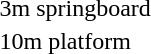<table>
<tr>
<td>3m springboard</td>
<td></td>
<td></td>
<td></td>
</tr>
<tr>
<td>10m platform</td>
<td></td>
<td></td>
<td></td>
</tr>
</table>
